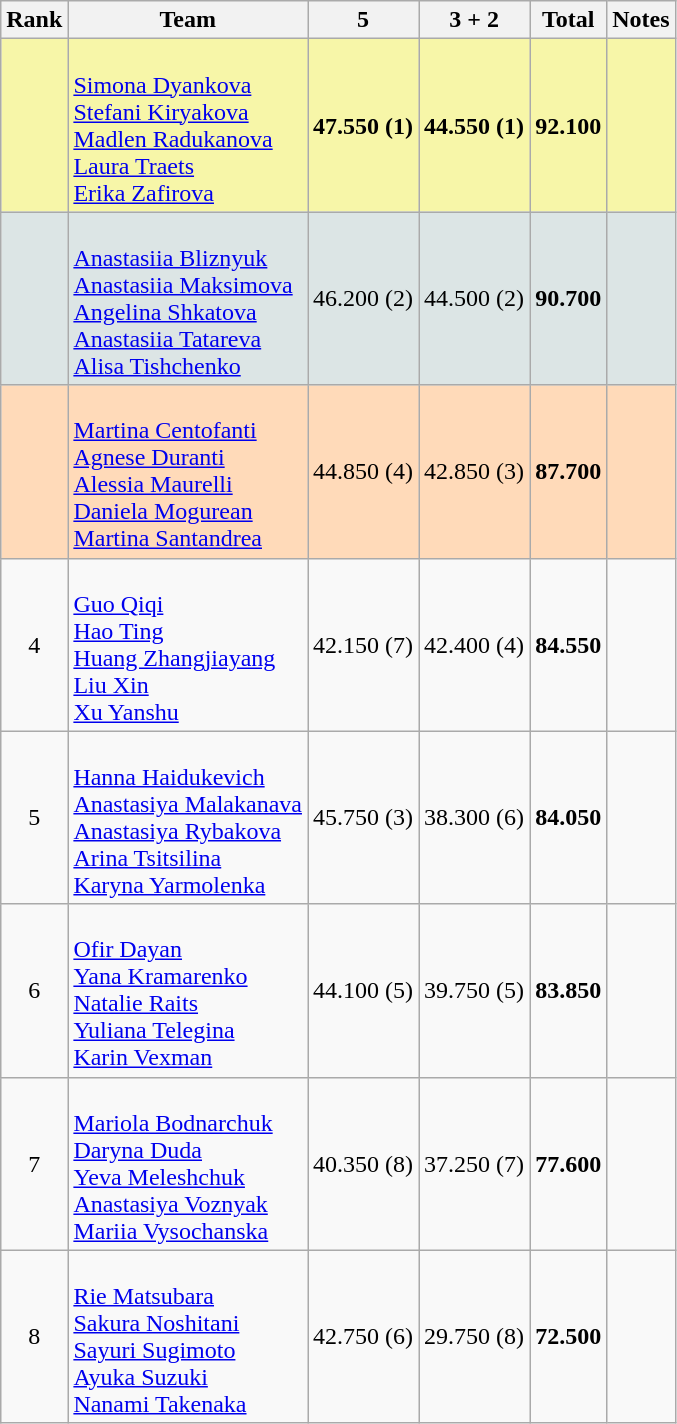<table class="wikitable sortable" style="text-align:center">
<tr>
<th scope=col>Rank</th>
<th scope=col>Team</th>
<th scope=col>5 </th>
<th scope=col>3  + 2 </th>
<th scope=col>Total</th>
<th>Notes</th>
</tr>
<tr bgcolor=F7F6A8>
<td></td>
<td align=left><br><a href='#'>Simona Dyankova</a><br><a href='#'>Stefani Kiryakova</a><br><a href='#'>Madlen Radukanova</a><br><a href='#'>Laura Traets</a><br><a href='#'>Erika Zafirova</a></td>
<td><strong>47.550 (1)</strong></td>
<td><strong>44.550 (1)</strong></td>
<td><strong>92.100</strong></td>
<td></td>
</tr>
<tr bgcolor=DCE5E5>
<td></td>
<td align=left><br><a href='#'>Anastasiia Bliznyuk</a><br><a href='#'>Anastasiia Maksimova</a><br><a href='#'>Angelina Shkatova</a><br><a href='#'>Anastasiia Tatareva</a><br><a href='#'>Alisa Tishchenko</a></td>
<td>46.200 (2)</td>
<td>44.500 (2)</td>
<td><strong>90.700</strong></td>
<td></td>
</tr>
<tr bgcolor=FFDAB9>
<td></td>
<td align=left><br><a href='#'>Martina Centofanti</a><br><a href='#'>Agnese Duranti</a><br><a href='#'>Alessia Maurelli</a><br><a href='#'>Daniela Mogurean</a><br><a href='#'>Martina Santandrea</a></td>
<td>44.850 (4)</td>
<td>42.850 (3)</td>
<td><strong>87.700</strong></td>
<td></td>
</tr>
<tr>
<td>4</td>
<td align=left><br><a href='#'>Guo Qiqi</a><br><a href='#'>Hao Ting</a><br><a href='#'>Huang Zhangjiayang</a><br><a href='#'>Liu Xin</a><br><a href='#'>Xu Yanshu</a></td>
<td>42.150 (7)</td>
<td>42.400 (4)</td>
<td><strong>84.550</strong></td>
<td></td>
</tr>
<tr>
<td>5</td>
<td align=left><br><a href='#'>Hanna Haidukevich</a><br><a href='#'>Anastasiya Malakanava</a><br><a href='#'>Anastasiya Rybakova</a><br><a href='#'>Arina Tsitsilina</a><br><a href='#'>Karyna Yarmolenka</a></td>
<td>45.750 (3)</td>
<td>38.300 (6)</td>
<td><strong>84.050</strong></td>
<td></td>
</tr>
<tr>
<td>6</td>
<td align=left><br><a href='#'>Ofir Dayan</a><br><a href='#'>Yana Kramarenko</a><br><a href='#'>Natalie Raits</a><br><a href='#'>Yuliana Telegina</a><br><a href='#'>Karin Vexman</a></td>
<td>44.100 (5)</td>
<td>39.750 (5)</td>
<td><strong>83.850</strong></td>
<td></td>
</tr>
<tr>
<td>7</td>
<td align=left><br><a href='#'>Mariola Bodnarchuk</a><br><a href='#'>Daryna Duda</a><br><a href='#'>Yeva Meleshchuk</a><br><a href='#'>Anastasiya Voznyak</a><br><a href='#'>Mariia Vysochanska</a></td>
<td>40.350 (8)</td>
<td>37.250 (7)</td>
<td><strong>77.600</strong></td>
<td></td>
</tr>
<tr>
<td>8</td>
<td align=left><br><a href='#'>Rie Matsubara</a><br><a href='#'>Sakura Noshitani</a><br><a href='#'>Sayuri Sugimoto</a><br><a href='#'>Ayuka Suzuki</a><br><a href='#'>Nanami Takenaka</a></td>
<td>42.750 (6)</td>
<td>29.750 (8)</td>
<td><strong>72.500</strong></td>
<td></td>
</tr>
</table>
